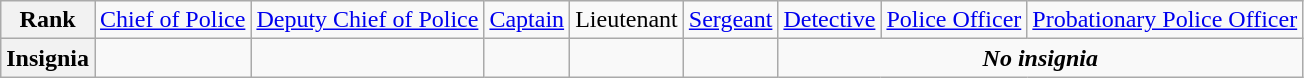<table class="wikitable">
<tr style="text-align:center;">
<th>Rank</th>
<td><a href='#'>Chief of Police</a></td>
<td><a href='#'>Deputy Chief of Police</a></td>
<td><a href='#'>Captain</a></td>
<td>Lieutenant</td>
<td><a href='#'>Sergeant</a></td>
<td><a href='#'>Detective</a></td>
<td><a href='#'>Police Officer</a></td>
<td><a href='#'>Probationary Police Officer</a></td>
</tr>
<tr style="text-align:center;">
<th>Insignia</th>
<td></td>
<td></td>
<td></td>
<td></td>
<td></td>
<td colspan=3><strong><em>No insignia</em></strong></td>
</tr>
</table>
